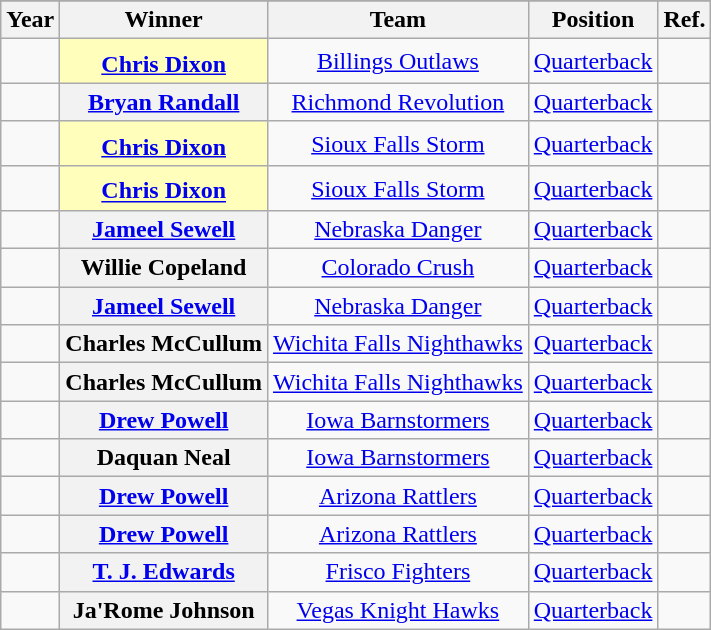<table class="wikitable sortable plainrowheaders" border="1" style="text-align:center">
<tr>
</tr>
<tr>
<th scope="col">Year</th>
<th scope="col">Winner</th>
<th scope="col">Team</th>
<th scope="col">Position</th>
<th scope="col" class="unsortable">Ref.</th>
</tr>
<tr>
<td></td>
<th scope="row" style="text-align:center; background-color:#ffb"><a href='#'>Chris Dixon</a><sup></sup></th>
<td><a href='#'>Billings Outlaws</a></td>
<td><a href='#'>Quarterback</a></td>
<td></td>
</tr>
<tr>
<td></td>
<th scope="row" style="text-align:center;"><a href='#'>Bryan Randall</a></th>
<td><a href='#'>Richmond Revolution</a></td>
<td><a href='#'>Quarterback</a> </td>
<td></td>
</tr>
<tr>
<td></td>
<th scope="row" style="text-align:center; background-color:#ffb"><a href='#'>Chris Dixon</a><sup></sup> </th>
<td><a href='#'>Sioux Falls Storm</a></td>
<td><a href='#'>Quarterback</a> </td>
<td></td>
</tr>
<tr>
<td></td>
<th scope="row" style="text-align:center; background-color:#ffb"><a href='#'>Chris Dixon</a><sup></sup> </th>
<td><a href='#'>Sioux Falls Storm</a> </td>
<td><a href='#'>Quarterback</a> </td>
<td align=center></td>
</tr>
<tr>
<td></td>
<th scope="row" style="text-align:center;"><a href='#'>Jameel Sewell</a></th>
<td><a href='#'>Nebraska Danger</a></td>
<td><a href='#'>Quarterback</a> </td>
<td></td>
</tr>
<tr>
<td></td>
<th scope="row" style="text-align:center;">Willie Copeland</th>
<td><a href='#'>Colorado Crush</a></td>
<td><a href='#'>Quarterback</a> </td>
<td></td>
</tr>
<tr>
<td></td>
<th scope="row" style="text-align:center;"><a href='#'>Jameel Sewell</a> </th>
<td><a href='#'>Nebraska Danger</a> </td>
<td><a href='#'>Quarterback</a> </td>
<td></td>
</tr>
<tr>
<td></td>
<th scope="row" style="text-align:center;">Charles McCullum</th>
<td><a href='#'>Wichita Falls Nighthawks</a></td>
<td><a href='#'>Quarterback</a> </td>
<td></td>
</tr>
<tr>
<td></td>
<th scope="row" style="text-align:center;">Charles McCullum </th>
<td><a href='#'>Wichita Falls Nighthawks</a> </td>
<td><a href='#'>Quarterback</a> </td>
<td></td>
</tr>
<tr>
<td></td>
<th scope="row" style="text-align:center;"><a href='#'>Drew Powell</a></th>
<td><a href='#'>Iowa Barnstormers</a></td>
<td><a href='#'>Quarterback</a> </td>
<td></td>
</tr>
<tr>
<td></td>
<th scope="row" style="text-align:center;">Daquan Neal</th>
<td><a href='#'>Iowa Barnstormers</a> </td>
<td><a href='#'>Quarterback</a> </td>
<td></td>
</tr>
<tr>
<td></td>
<th scope="row" style="text-align:center;"><a href='#'>Drew Powell</a> </th>
<td><a href='#'>Arizona Rattlers</a></td>
<td><a href='#'>Quarterback</a> </td>
<td></td>
</tr>
<tr>
<td></td>
<th scope="row" style="text-align:center;"><a href='#'>Drew Powell</a> </th>
<td><a href='#'>Arizona Rattlers</a> </td>
<td><a href='#'>Quarterback</a> </td>
<td></td>
</tr>
<tr>
<td></td>
<th scope="row" style="text-align:center;"><a href='#'>T. J. Edwards</a></th>
<td><a href='#'>Frisco Fighters</a></td>
<td><a href='#'>Quarterback</a> </td>
<td></td>
</tr>
<tr>
<td align=center></td>
<th scope="row" style="text-align:center;">Ja'Rome Johnson</th>
<td><a href='#'>Vegas Knight Hawks</a></td>
<td><a href='#'>Quarterback</a> </td>
<td></td>
</tr>
</table>
